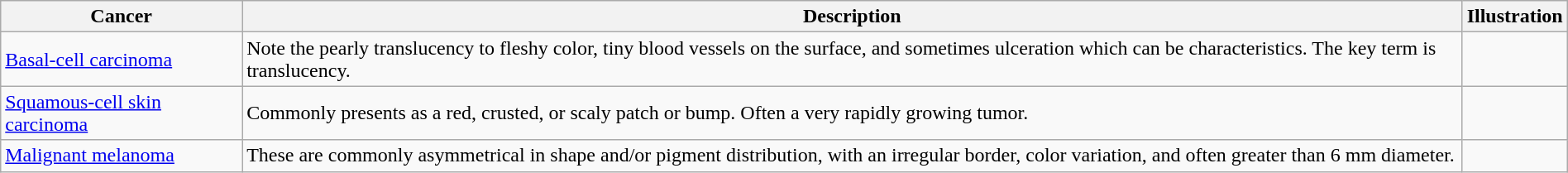<table class="wikitable" style="margin:1em auto;">
<tr>
<th>Cancer</th>
<th>Description</th>
<th>Illustration</th>
</tr>
<tr>
<td><a href='#'>Basal-cell carcinoma</a></td>
<td>Note the pearly translucency to fleshy color, tiny blood vessels on the surface, and sometimes ulceration which can be characteristics. The key term is translucency.</td>
<td></td>
</tr>
<tr>
<td><a href='#'>Squamous-cell skin carcinoma</a></td>
<td>Commonly presents as a red, crusted, or scaly patch or bump. Often a very rapidly growing tumor.</td>
<td></td>
</tr>
<tr>
<td><a href='#'>Malignant melanoma</a></td>
<td>These are commonly asymmetrical in shape and/or pigment distribution, with an irregular border, color variation, and often greater than 6 mm diameter.</td>
<td></td>
</tr>
</table>
